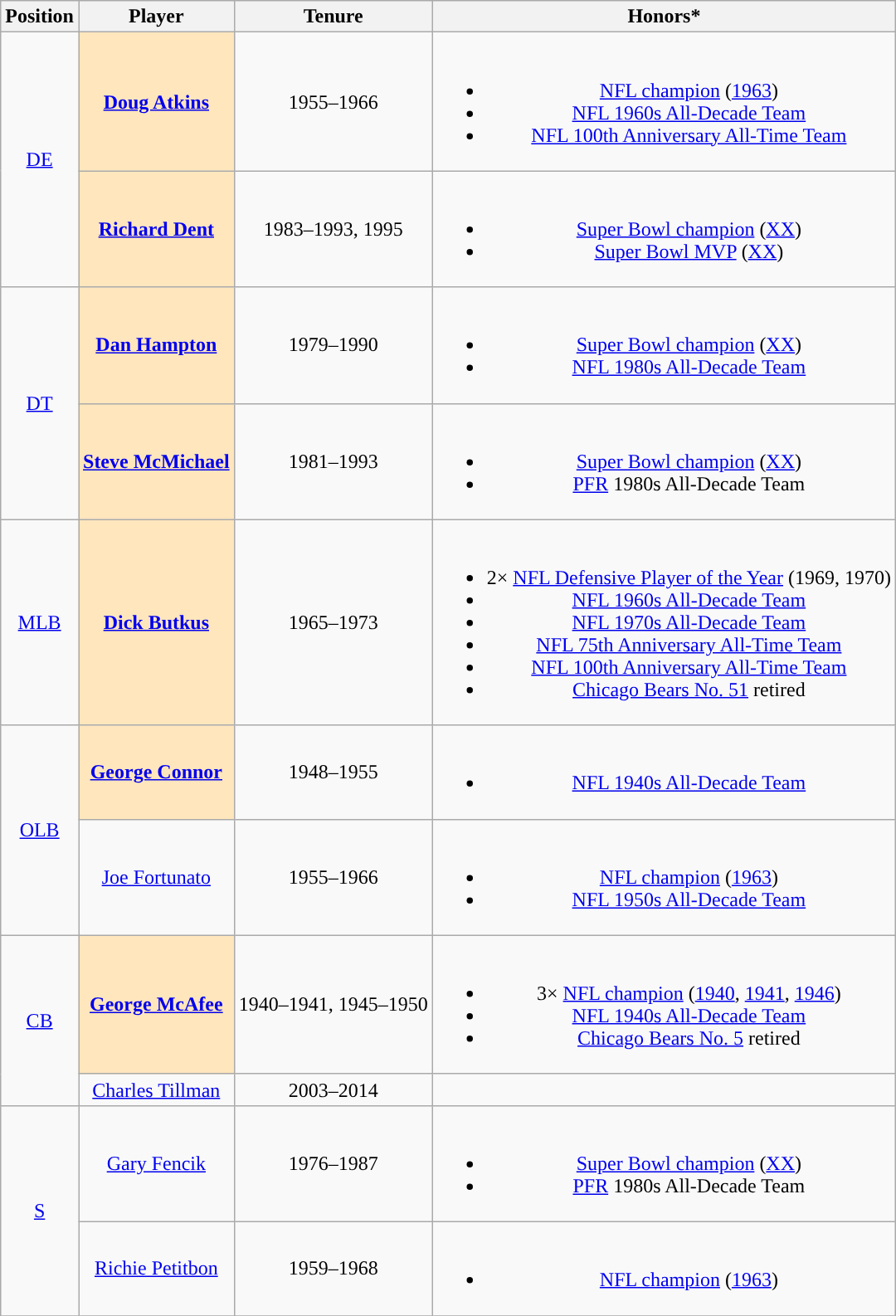<table class="wikitable" style="text-align:center">
<tr>
<th>Position</th>
<th>Player</th>
<th>Tenure</th>
<th>Honors*</th>
</tr>
<tr>
<td rowspan=2><a href='#'>DE</a></td>
<td style="background-color:#FFE6BD"><strong><a href='#'>Doug Atkins</a></strong></td>
<td>1955–1966</td>
<td><br><ul><li><a href='#'>NFL champion</a> (<a href='#'>1963</a>)</li><li><a href='#'>NFL 1960s All-Decade Team</a></li><li><a href='#'>NFL 100th Anniversary All-Time Team</a></li></ul></td>
</tr>
<tr>
<td style="background-color:#FFE6BD"><strong><a href='#'>Richard Dent</a></strong></td>
<td>1983–1993, 1995</td>
<td><br><ul><li><a href='#'>Super Bowl champion</a> (<a href='#'>XX</a>)</li><li><a href='#'>Super Bowl MVP</a> (<a href='#'>XX</a>)</li></ul></td>
</tr>
<tr>
<td rowspan=2><a href='#'>DT</a></td>
<td style="background-color:#FFE6BD"><strong><a href='#'>Dan Hampton</a></strong></td>
<td>1979–1990</td>
<td><br><ul><li><a href='#'>Super Bowl champion</a> (<a href='#'>XX</a>)</li><li><a href='#'>NFL 1980s All-Decade Team</a></li></ul></td>
</tr>
<tr>
<td style="background-color:#FFE6BD"><strong><a href='#'>Steve McMichael</a></strong></td>
<td>1981–1993</td>
<td><br><ul><li><a href='#'>Super Bowl champion</a> (<a href='#'>XX</a>)</li><li><a href='#'>PFR</a> 1980s All-Decade Team</li></ul></td>
</tr>
<tr>
<td rowspan=1><a href='#'>MLB</a></td>
<td style="background-color:#FFE6BD"><strong><a href='#'>Dick Butkus</a></strong></td>
<td>1965–1973</td>
<td><br><ul><li>2× <a href='#'>NFL Defensive Player of the Year</a> (1969, 1970)</li><li><a href='#'>NFL 1960s All-Decade Team</a></li><li><a href='#'>NFL 1970s All-Decade Team</a></li><li><a href='#'>NFL 75th Anniversary All-Time Team</a></li><li><a href='#'>NFL 100th Anniversary All-Time Team</a></li><li><a href='#'>Chicago Bears No. 51</a> retired</li></ul></td>
</tr>
<tr>
<td rowspan=2><a href='#'>OLB</a></td>
<td style="background-color:#FFE6BD"><strong><a href='#'>George Connor</a></strong></td>
<td>1948–1955</td>
<td><br><ul><li><a href='#'>NFL 1940s All-Decade Team</a></li></ul></td>
</tr>
<tr>
<td><a href='#'>Joe Fortunato</a></td>
<td>1955–1966</td>
<td><br><ul><li><a href='#'>NFL champion</a> (<a href='#'>1963</a>)</li><li><a href='#'>NFL 1950s All-Decade Team</a></li></ul></td>
</tr>
<tr>
<td rowspan=2><a href='#'>CB</a></td>
<td style="background-color:#FFE6BD"><strong><a href='#'>George McAfee</a></strong></td>
<td>1940–1941, 1945–1950</td>
<td><br><ul><li>3× <a href='#'>NFL champion</a> (<a href='#'>1940</a>, <a href='#'>1941</a>, <a href='#'>1946</a>)</li><li><a href='#'>NFL 1940s All-Decade Team</a></li><li><a href='#'>Chicago Bears No. 5</a> retired</li></ul></td>
</tr>
<tr>
<td><a href='#'>Charles Tillman</a></td>
<td>2003–2014</td>
<td></td>
</tr>
<tr>
<td rowspan=2><a href='#'>S</a></td>
<td><a href='#'>Gary Fencik</a></td>
<td>1976–1987</td>
<td><br><ul><li><a href='#'>Super Bowl champion</a> (<a href='#'>XX</a>)</li><li><a href='#'>PFR</a> 1980s All-Decade Team</li></ul></td>
</tr>
<tr>
<td><a href='#'>Richie Petitbon</a></td>
<td>1959–1968</td>
<td><br><ul><li><a href='#'>NFL champion</a> (<a href='#'>1963</a>)</li></ul></td>
</tr>
<tr>
</tr>
</table>
